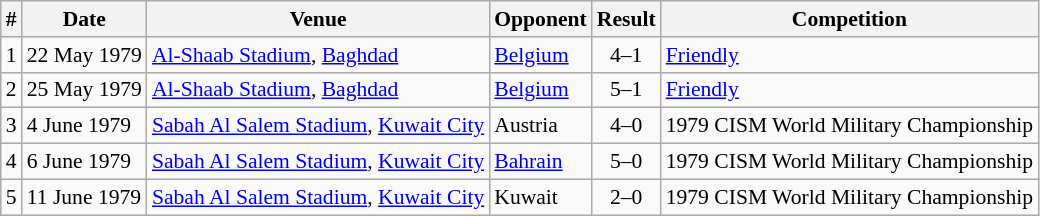<table class="wikitable collapsible collapsed" style="text-align:left; font-size:90%">
<tr>
<th>#</th>
<th>Date</th>
<th>Venue</th>
<th>Opponent</th>
<th>Result</th>
<th>Competition</th>
</tr>
<tr>
<td align=center>1</td>
<td>22 May 1979</td>
<td><a href='#'>Al-Shaab Stadium</a>, <a href='#'>Baghdad</a></td>
<td> <a href='#'>Belgium</a></td>
<td align=center>4–1</td>
<td><a href='#'>Friendly</a></td>
</tr>
<tr>
<td align=center>2</td>
<td>25 May 1979</td>
<td><a href='#'>Al-Shaab Stadium</a>, <a href='#'>Baghdad</a></td>
<td> <a href='#'>Belgium</a></td>
<td align=center>5–1</td>
<td><a href='#'>Friendly</a></td>
</tr>
<tr>
<td align=center>3</td>
<td>4 June 1979</td>
<td><a href='#'>Sabah Al Salem Stadium</a>, <a href='#'>Kuwait City</a></td>
<td> Austria</td>
<td align=center>4–0</td>
<td>1979 CISM World Military Championship</td>
</tr>
<tr>
<td align=center>4</td>
<td>6 June 1979</td>
<td><a href='#'>Sabah Al Salem Stadium</a>, <a href='#'>Kuwait City</a></td>
<td> <a href='#'>Bahrain</a></td>
<td align=center>5–0</td>
<td>1979 CISM World Military Championship</td>
</tr>
<tr>
<td align=center>5</td>
<td>11 June 1979</td>
<td><a href='#'>Sabah Al Salem Stadium</a>, <a href='#'>Kuwait City</a></td>
<td> Kuwait</td>
<td align=center>2–0</td>
<td>1979 CISM World Military Championship</td>
</tr>
</table>
